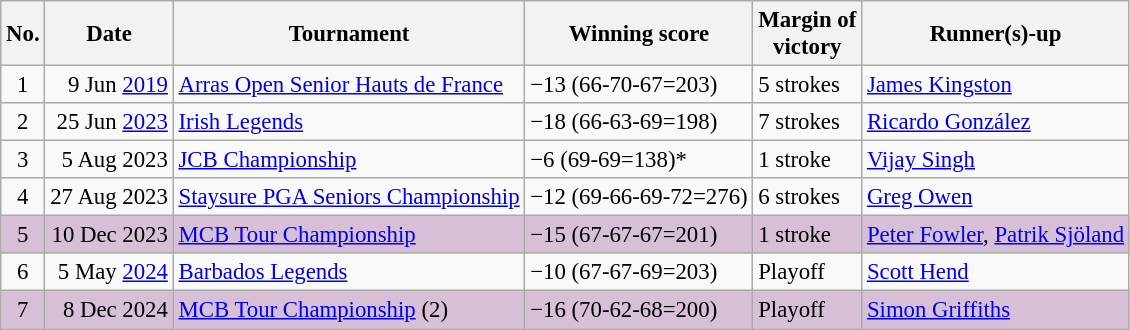<table class="wikitable" style="font-size:95%;">
<tr>
<th>No.</th>
<th>Date</th>
<th>Tournament</th>
<th>Winning score</th>
<th>Margin of<br>victory</th>
<th>Runner(s)-up</th>
</tr>
<tr>
<td align=center>1</td>
<td align=right>9 Jun <a href='#'>2019</a></td>
<td><a href='#'>Arras Open Senior Hauts de France</a></td>
<td>−13 (66-70-67=203)</td>
<td>5 strokes</td>
<td> <a href='#'>James Kingston</a></td>
</tr>
<tr>
<td align=center>2</td>
<td align=right>25 Jun <a href='#'>2023</a></td>
<td><a href='#'>Irish Legends</a></td>
<td>−18 (66-63-69=198)</td>
<td>7 strokes</td>
<td> <a href='#'>Ricardo González</a></td>
</tr>
<tr>
<td align=center>3</td>
<td align=right>5 Aug 2023</td>
<td><a href='#'>JCB Championship</a></td>
<td>−6 (69-69=138)*</td>
<td>1 stroke</td>
<td> <a href='#'>Vijay Singh</a></td>
</tr>
<tr>
<td align=center>4</td>
<td align=right>27 Aug 2023</td>
<td><a href='#'>Staysure PGA Seniors Championship</a></td>
<td>−12 (69-66-69-72=276)</td>
<td>6 strokes</td>
<td> <a href='#'>Greg Owen</a></td>
</tr>
<tr style="background:thistle;">
<td align=center>5</td>
<td align=right>10 Dec 2023</td>
<td><a href='#'>MCB Tour Championship</a></td>
<td>−15 (67-67-67=201)</td>
<td>1 stroke</td>
<td> <a href='#'>Peter Fowler</a>,  <a href='#'>Patrik Sjöland</a></td>
</tr>
<tr>
<td align=center>6</td>
<td align=right>5 May <a href='#'>2024</a></td>
<td><a href='#'>Barbados Legends</a></td>
<td>−10 (67-67-69=203)</td>
<td>Playoff</td>
<td> <a href='#'>Scott Hend</a></td>
</tr>
<tr style="background:thistle;">
<td align=center>7</td>
<td align=right>8 Dec 2024</td>
<td><a href='#'>MCB Tour Championship</a> (2)</td>
<td>−16 (70-62-68=200)</td>
<td>Playoff</td>
<td> <a href='#'>Simon Griffiths</a></td>
</tr>
</table>
